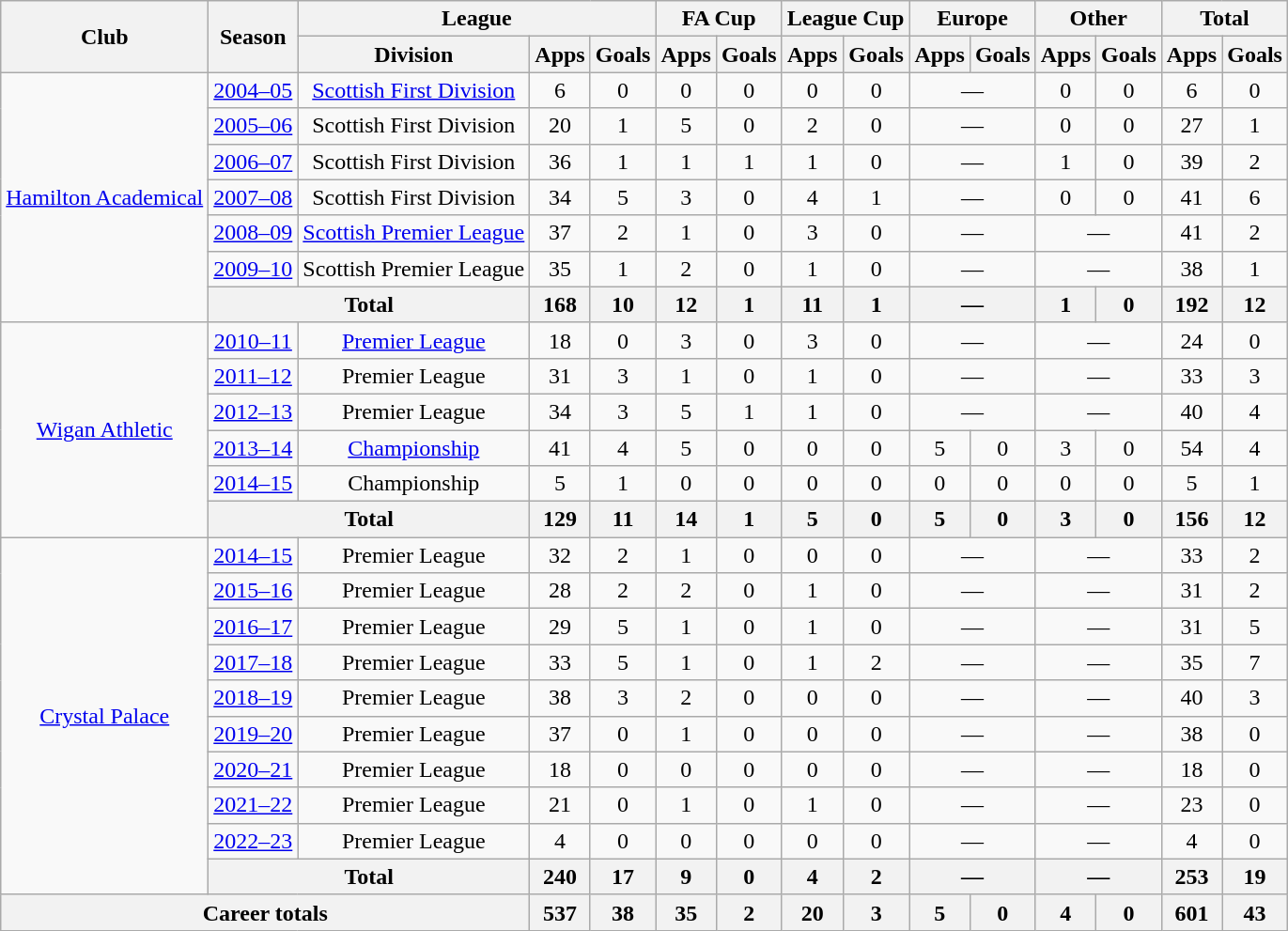<table class="wikitable" style="text-align: center;">
<tr>
<th rowspan="2">Club</th>
<th rowspan="2">Season</th>
<th colspan="3">League</th>
<th colspan="2">FA Cup</th>
<th colspan="2">League Cup</th>
<th colspan="2">Europe</th>
<th colspan="2">Other</th>
<th colspan="2">Total</th>
</tr>
<tr>
<th>Division</th>
<th>Apps</th>
<th>Goals</th>
<th>Apps</th>
<th>Goals</th>
<th>Apps</th>
<th>Goals</th>
<th>Apps</th>
<th>Goals</th>
<th>Apps</th>
<th>Goals</th>
<th>Apps</th>
<th>Goals</th>
</tr>
<tr>
<td rowspan="7"><a href='#'>Hamilton Academical</a></td>
<td><a href='#'>2004–05</a></td>
<td><a href='#'>Scottish First Division</a></td>
<td>6</td>
<td>0</td>
<td>0</td>
<td>0</td>
<td>0</td>
<td>0</td>
<td colspan="2">—</td>
<td>0</td>
<td>0</td>
<td>6</td>
<td>0</td>
</tr>
<tr>
<td><a href='#'>2005–06</a></td>
<td>Scottish First Division</td>
<td>20</td>
<td>1</td>
<td>5</td>
<td>0</td>
<td>2</td>
<td>0</td>
<td colspan="2">—</td>
<td>0</td>
<td>0</td>
<td>27</td>
<td>1</td>
</tr>
<tr>
<td><a href='#'>2006–07</a></td>
<td>Scottish First Division</td>
<td>36</td>
<td>1</td>
<td>1</td>
<td>1</td>
<td>1</td>
<td>0</td>
<td colspan="2">—</td>
<td>1</td>
<td>0</td>
<td>39</td>
<td>2</td>
</tr>
<tr>
<td><a href='#'>2007–08</a></td>
<td>Scottish First Division</td>
<td>34</td>
<td>5</td>
<td>3</td>
<td>0</td>
<td>4</td>
<td>1</td>
<td colspan="2">—</td>
<td>0</td>
<td>0</td>
<td>41</td>
<td>6</td>
</tr>
<tr>
<td><a href='#'>2008–09</a></td>
<td><a href='#'>Scottish Premier League</a></td>
<td>37</td>
<td>2</td>
<td>1</td>
<td>0</td>
<td>3</td>
<td>0</td>
<td colspan="2">—</td>
<td colspan="2">—</td>
<td>41</td>
<td>2</td>
</tr>
<tr>
<td><a href='#'>2009–10</a></td>
<td>Scottish Premier League</td>
<td>35</td>
<td>1</td>
<td>2</td>
<td>0</td>
<td>1</td>
<td>0</td>
<td colspan="2">—</td>
<td colspan="2">—</td>
<td>38</td>
<td>1</td>
</tr>
<tr>
<th colspan=2>Total</th>
<th>168</th>
<th>10</th>
<th>12</th>
<th>1</th>
<th>11</th>
<th>1</th>
<th colspan="2">—</th>
<th>1</th>
<th>0</th>
<th>192</th>
<th>12</th>
</tr>
<tr>
<td rowspan="6"><a href='#'>Wigan Athletic</a></td>
<td><a href='#'>2010–11</a></td>
<td><a href='#'>Premier League</a></td>
<td>18</td>
<td>0</td>
<td>3</td>
<td>0</td>
<td>3</td>
<td>0</td>
<td colspan="2">—</td>
<td colspan="2">—</td>
<td>24</td>
<td>0</td>
</tr>
<tr>
<td><a href='#'>2011–12</a></td>
<td>Premier League</td>
<td>31</td>
<td>3</td>
<td>1</td>
<td>0</td>
<td>1</td>
<td>0</td>
<td colspan="2">—</td>
<td colspan="2">—</td>
<td>33</td>
<td>3</td>
</tr>
<tr>
<td><a href='#'>2012–13</a></td>
<td>Premier League</td>
<td>34</td>
<td>3</td>
<td>5</td>
<td>1</td>
<td>1</td>
<td>0</td>
<td colspan="2">—</td>
<td colspan="2">—</td>
<td>40</td>
<td>4</td>
</tr>
<tr>
<td><a href='#'>2013–14</a></td>
<td><a href='#'>Championship</a></td>
<td>41</td>
<td>4</td>
<td>5</td>
<td>0</td>
<td>0</td>
<td>0</td>
<td>5</td>
<td>0</td>
<td>3</td>
<td>0</td>
<td>54</td>
<td>4</td>
</tr>
<tr>
<td><a href='#'>2014–15</a></td>
<td>Championship</td>
<td>5</td>
<td>1</td>
<td>0</td>
<td>0</td>
<td>0</td>
<td>0</td>
<td>0</td>
<td>0</td>
<td>0</td>
<td>0</td>
<td>5</td>
<td>1</td>
</tr>
<tr>
<th colspan=2>Total</th>
<th>129</th>
<th>11</th>
<th>14</th>
<th>1</th>
<th>5</th>
<th>0</th>
<th>5</th>
<th>0</th>
<th>3</th>
<th>0</th>
<th>156</th>
<th>12</th>
</tr>
<tr>
<td rowspan="10"><a href='#'>Crystal Palace</a></td>
<td><a href='#'>2014–15</a></td>
<td>Premier League</td>
<td>32</td>
<td>2</td>
<td>1</td>
<td>0</td>
<td>0</td>
<td>0</td>
<td colspan="2">—</td>
<td colspan="2">—</td>
<td>33</td>
<td>2</td>
</tr>
<tr>
<td><a href='#'>2015–16</a></td>
<td>Premier League</td>
<td>28</td>
<td>2</td>
<td>2</td>
<td>0</td>
<td>1</td>
<td>0</td>
<td colspan="2">—</td>
<td colspan="2">—</td>
<td>31</td>
<td>2</td>
</tr>
<tr>
<td><a href='#'>2016–17</a></td>
<td>Premier League</td>
<td>29</td>
<td>5</td>
<td>1</td>
<td>0</td>
<td>1</td>
<td>0</td>
<td colspan="2">—</td>
<td colspan="2">—</td>
<td>31</td>
<td>5</td>
</tr>
<tr>
<td><a href='#'>2017–18</a></td>
<td>Premier League</td>
<td>33</td>
<td>5</td>
<td>1</td>
<td>0</td>
<td>1</td>
<td>2</td>
<td colspan="2">—</td>
<td colspan="2">—</td>
<td>35</td>
<td>7</td>
</tr>
<tr>
<td><a href='#'>2018–19</a></td>
<td>Premier League</td>
<td>38</td>
<td>3</td>
<td>2</td>
<td>0</td>
<td>0</td>
<td>0</td>
<td colspan="2">—</td>
<td colspan="2">—</td>
<td>40</td>
<td>3</td>
</tr>
<tr>
<td><a href='#'>2019–20</a></td>
<td>Premier League</td>
<td>37</td>
<td>0</td>
<td>1</td>
<td>0</td>
<td>0</td>
<td>0</td>
<td colspan="2">—</td>
<td colspan="2">—</td>
<td>38</td>
<td>0</td>
</tr>
<tr>
<td><a href='#'>2020–21</a></td>
<td>Premier League</td>
<td>18</td>
<td>0</td>
<td>0</td>
<td>0</td>
<td>0</td>
<td>0</td>
<td colspan="2">—</td>
<td colspan="2">—</td>
<td>18</td>
<td>0</td>
</tr>
<tr>
<td><a href='#'>2021–22</a></td>
<td>Premier League</td>
<td>21</td>
<td>0</td>
<td>1</td>
<td>0</td>
<td>1</td>
<td>0</td>
<td colspan="2">—</td>
<td colspan="2">—</td>
<td>23</td>
<td>0</td>
</tr>
<tr>
<td><a href='#'>2022–23</a></td>
<td>Premier League</td>
<td>4</td>
<td>0</td>
<td>0</td>
<td>0</td>
<td>0</td>
<td>0</td>
<td colspan="2">—</td>
<td colspan="2">—</td>
<td>4</td>
<td>0</td>
</tr>
<tr>
<th colspan=2>Total</th>
<th>240</th>
<th>17</th>
<th>9</th>
<th>0</th>
<th>4</th>
<th>2</th>
<th colspan="2">—</th>
<th colspan="2">—</th>
<th>253</th>
<th>19</th>
</tr>
<tr>
<th colspan="3">Career totals</th>
<th>537</th>
<th>38</th>
<th>35</th>
<th>2</th>
<th>20</th>
<th>3</th>
<th>5</th>
<th>0</th>
<th>4</th>
<th>0</th>
<th>601</th>
<th>43</th>
</tr>
</table>
